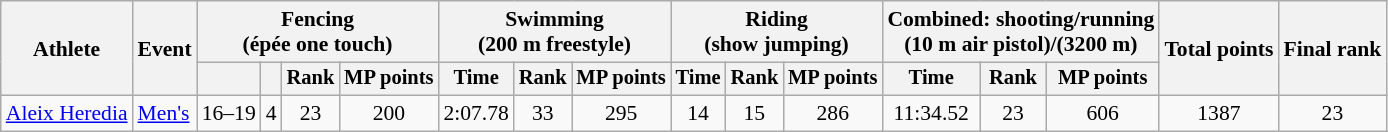<table class="wikitable" style="font-size:90%">
<tr>
<th rowspan="2">Athlete</th>
<th rowspan="2">Event</th>
<th colspan=4>Fencing<br><span>(épée one touch)</span></th>
<th colspan=3>Swimming<br><span>(200 m freestyle)</span></th>
<th colspan=3>Riding<br><span>(show jumping)</span></th>
<th colspan=3>Combined: shooting/running<br><span>(10 m air pistol)/(3200 m)</span></th>
<th rowspan=2>Total points</th>
<th rowspan=2>Final rank</th>
</tr>
<tr style="font-size:95%">
<th></th>
<th></th>
<th>Rank</th>
<th>MP points</th>
<th>Time</th>
<th>Rank</th>
<th>MP points</th>
<th>Time</th>
<th>Rank</th>
<th>MP points</th>
<th>Time</th>
<th>Rank</th>
<th>MP points</th>
</tr>
<tr align=center>
<td align=left><a href='#'>Aleix Heredia</a></td>
<td align=left><a href='#'>Men's</a></td>
<td>16–19</td>
<td>4</td>
<td>23</td>
<td>200</td>
<td>2:07.78</td>
<td>33</td>
<td>295</td>
<td>14</td>
<td>15</td>
<td>286</td>
<td>11:34.52</td>
<td>23</td>
<td>606</td>
<td>1387</td>
<td>23</td>
</tr>
</table>
